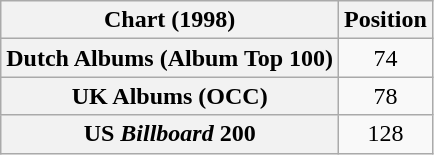<table class="wikitable sortable plainrowheaders" style="text-align:center;">
<tr>
<th scope="col">Chart (1998)</th>
<th scope="col">Position</th>
</tr>
<tr>
<th scope="row">Dutch Albums (Album Top 100)</th>
<td>74</td>
</tr>
<tr>
<th scope="row">UK Albums (OCC)</th>
<td>78</td>
</tr>
<tr>
<th scope="row">US <em>Billboard</em> 200</th>
<td>128</td>
</tr>
</table>
